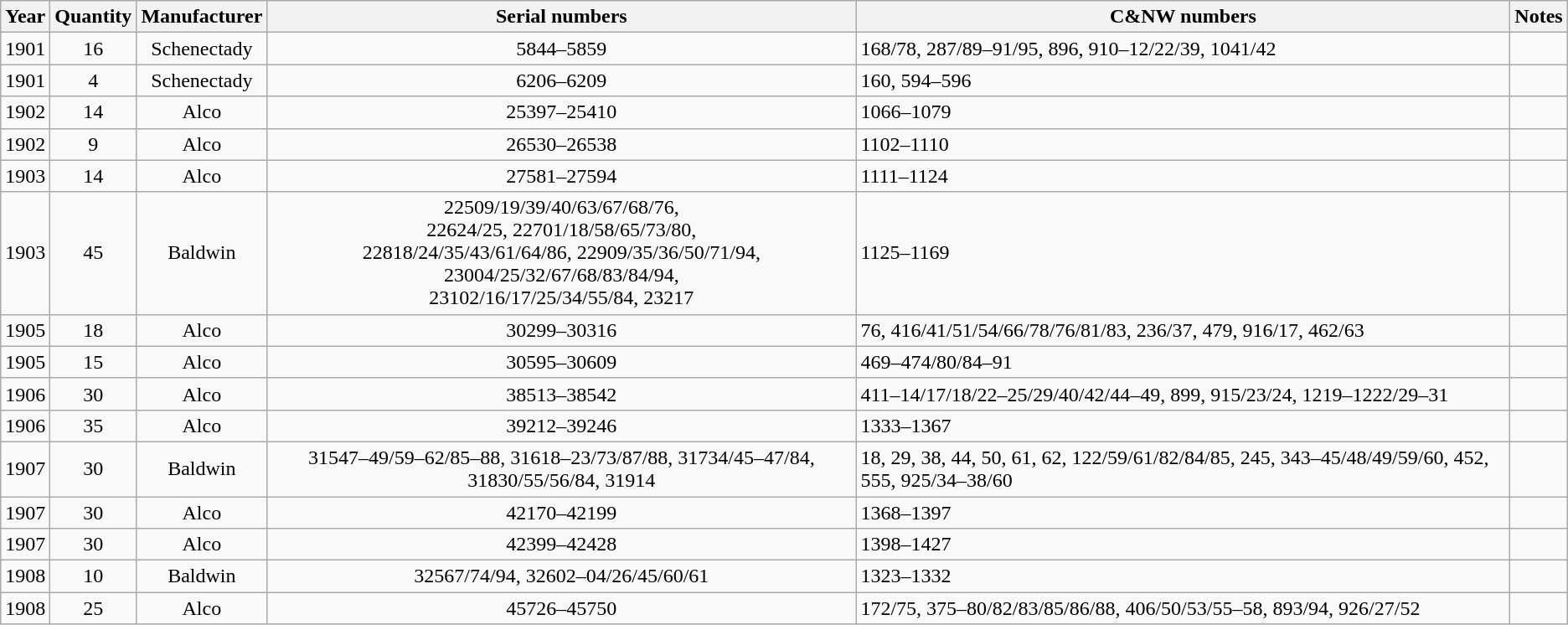<table class="wikitable collapsible collapsed" style="text-align:center">
<tr>
<th>Year</th>
<th>Quantity</th>
<th>Manufacturer</th>
<th>Serial numbers</th>
<th>C&NW numbers</th>
<th>Notes</th>
</tr>
<tr>
<td>1901</td>
<td>16</td>
<td>Schenectady</td>
<td>5844–5859</td>
<td align=left>168/78, 287/89–91/95, 896, 910–12/22/39, 1041/42</td>
<td align=left></td>
</tr>
<tr>
<td>1901</td>
<td>4</td>
<td>Schenectady</td>
<td>6206–6209</td>
<td align=left>160, 594–596</td>
<td align=left></td>
</tr>
<tr>
<td>1902</td>
<td>14</td>
<td>Alco</td>
<td>25397–25410</td>
<td align=left>1066–1079</td>
<td align=left></td>
</tr>
<tr>
<td>1902</td>
<td>9</td>
<td>Alco</td>
<td>26530–26538</td>
<td align=left>1102–1110</td>
<td align=left></td>
</tr>
<tr>
<td>1903</td>
<td>14</td>
<td>Alco</td>
<td>27581–27594</td>
<td align=left>1111–1124</td>
<td align=left></td>
</tr>
<tr>
<td>1903</td>
<td>45</td>
<td>Baldwin</td>
<td>22509/19/39/40/63/67/68/76,<br>22624/25, 22701/18/58/65/73/80,<br>22818/24/35/43/61/64/86, 22909/35/36/50/71/94, 23004/25/32/67/68/83/84/94,<br>23102/16/17/25/34/55/84, 23217</td>
<td align=left>1125–1169</td>
<td align=left></td>
</tr>
<tr>
<td>1905</td>
<td>18</td>
<td>Alco</td>
<td>30299–30316</td>
<td align=left>76, 416/41/51/54/66/78/76/81/83, 236/37, 479, 916/17, 462/63</td>
<td align=left></td>
</tr>
<tr>
<td>1905</td>
<td>15</td>
<td>Alco</td>
<td>30595–30609</td>
<td align=left>469–474/80/84–91</td>
<td align=left></td>
</tr>
<tr>
<td>1906</td>
<td>30</td>
<td>Alco</td>
<td>38513–38542</td>
<td align=left>411–14/17/18/22–25/29/40/42/44–49, 899, 915/23/24, 1219–1222/29–31</td>
<td align=left></td>
</tr>
<tr>
<td>1906</td>
<td>35</td>
<td>Alco</td>
<td>39212–39246</td>
<td align=left>1333–1367</td>
<td align=left></td>
</tr>
<tr>
<td>1907</td>
<td>30</td>
<td>Baldwin</td>
<td>31547–49/59–62/85–88, 31618–23/73/87/88, 31734/45–47/84, 31830/55/56/84, 31914</td>
<td align=left>18, 29, 38, 44, 50, 61, 62, 122/59/61/82/84/85, 245, 343–45/48/49/59/60, 452, 555, 925/34–38/60</td>
<td align=left></td>
</tr>
<tr>
<td>1907</td>
<td>30</td>
<td>Alco</td>
<td>42170–42199</td>
<td align=left>1368–1397</td>
<td align=left></td>
</tr>
<tr>
<td>1907</td>
<td>30</td>
<td>Alco</td>
<td>42399–42428</td>
<td align=left>1398–1427</td>
<td align=left></td>
</tr>
<tr>
<td>1908</td>
<td>10</td>
<td>Baldwin</td>
<td>32567/74/94, 32602–04/26/45/60/61</td>
<td align=left>1323–1332</td>
<td align=left></td>
</tr>
<tr>
<td>1908</td>
<td>25</td>
<td>Alco</td>
<td>45726–45750</td>
<td align=left>172/75, 375–80/82/83/85/86/88, 406/50/53/55–58, 893/94, 926/27/52</td>
<td align=left></td>
</tr>
</table>
